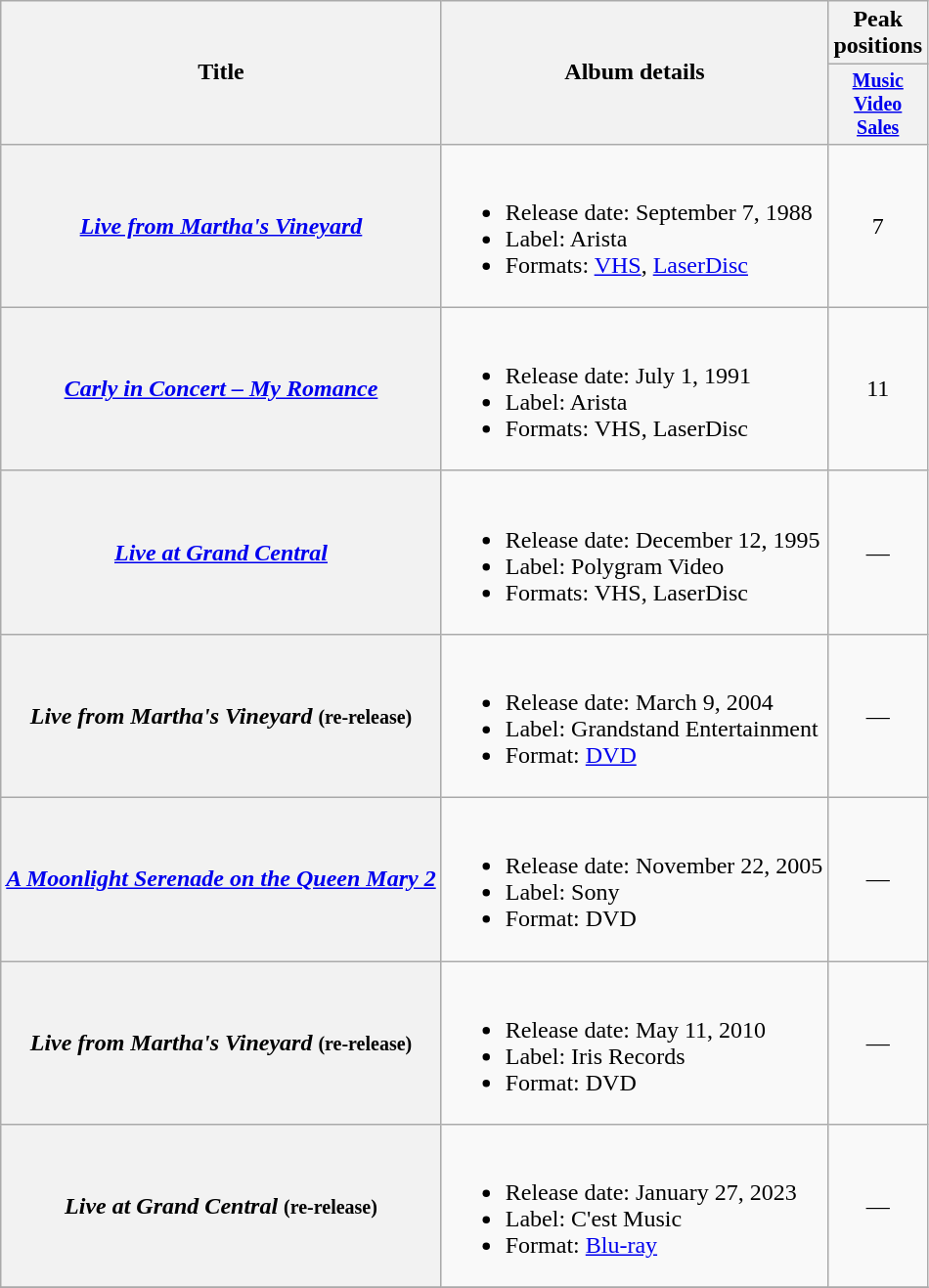<table class="wikitable plainrowheaders" style="text-align:center;">
<tr>
<th rowspan="2">Title</th>
<th rowspan="2">Album details</th>
<th colspan="1">Peak positions</th>
</tr>
<tr style="font-size:smaller;">
<th width=40><a href='#'>Music Video Sales</a></th>
</tr>
<tr>
<th scope="row"><em><a href='#'>Live from Martha's Vineyard</a></em></th>
<td align="left"><br><ul><li>Release date: September 7, 1988</li><li>Label: Arista</li><li>Formats: <a href='#'>VHS</a>, <a href='#'>LaserDisc</a></li></ul></td>
<td>7</td>
</tr>
<tr>
<th scope="row"><em><a href='#'>Carly in Concert – My Romance</a></em></th>
<td align="left"><br><ul><li>Release date: July 1, 1991</li><li>Label: Arista</li><li>Formats: VHS, LaserDisc</li></ul></td>
<td>11</td>
</tr>
<tr>
<th scope="row"><em><a href='#'>Live at Grand Central</a></em></th>
<td align="left"><br><ul><li>Release date: December 12, 1995</li><li>Label: Polygram Video</li><li>Formats: VHS, LaserDisc</li></ul></td>
<td>—</td>
</tr>
<tr>
<th scope="row"><em>Live from Martha's Vineyard</em> <small>(re-release)</small></th>
<td align="left"><br><ul><li>Release date: March 9, 2004</li><li>Label: Grandstand Entertainment</li><li>Format: <a href='#'>DVD</a></li></ul></td>
<td>—</td>
</tr>
<tr>
<th scope="row"><em><a href='#'>A Moonlight Serenade on the Queen Mary 2</a></em></th>
<td align="left"><br><ul><li>Release date: November 22, 2005</li><li>Label: Sony</li><li>Format: DVD</li></ul></td>
<td>—</td>
</tr>
<tr>
<th scope="row"><em>Live from Martha's Vineyard</em> <small>(re-release)</small></th>
<td align="left"><br><ul><li>Release date: May 11, 2010</li><li>Label: Iris Records</li><li>Format: DVD</li></ul></td>
<td>—</td>
</tr>
<tr>
<th scope="row"><em>Live at Grand Central</em> <small>(re-release)</small></th>
<td align="left"><br><ul><li>Release date: January 27, 2023</li><li>Label:  C'est Music</li><li>Format: <a href='#'>Blu-ray</a></li></ul></td>
<td>—</td>
</tr>
<tr>
</tr>
</table>
